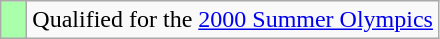<table class="wikitable">
<tr>
<td width=10px bgcolor="#aaffaa"></td>
<td>Qualified for the <a href='#'>2000 Summer Olympics</a></td>
</tr>
</table>
